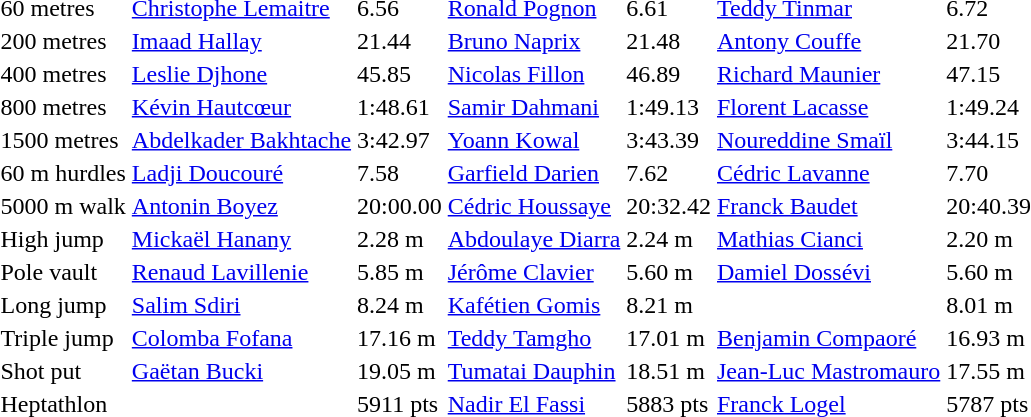<table>
<tr>
<td>60 metres</td>
<td><a href='#'>Christophe Lemaitre</a></td>
<td>6.56</td>
<td><a href='#'>Ronald Pognon</a></td>
<td>6.61</td>
<td><a href='#'>Teddy Tinmar</a></td>
<td>6.72</td>
</tr>
<tr>
<td>200 metres</td>
<td><a href='#'>Imaad Hallay</a></td>
<td>21.44 </td>
<td><a href='#'>Bruno Naprix</a></td>
<td>21.48</td>
<td><a href='#'>Antony Couffe</a></td>
<td>21.70</td>
</tr>
<tr>
<td>400 metres</td>
<td><a href='#'>Leslie Djhone</a></td>
<td>45.85 </td>
<td><a href='#'>Nicolas Fillon</a></td>
<td>46.89 </td>
<td><a href='#'>Richard Maunier</a></td>
<td>47.15 </td>
</tr>
<tr>
<td>800 metres</td>
<td><a href='#'>Kévin Hautcœur</a></td>
<td>1:48.61</td>
<td><a href='#'>Samir Dahmani</a></td>
<td>1:49.13 </td>
<td><a href='#'>Florent Lacasse</a></td>
<td>1:49.24</td>
</tr>
<tr>
<td>1500 metres</td>
<td><a href='#'>Abdelkader Bakhtache</a></td>
<td>3:42.97</td>
<td><a href='#'>Yoann Kowal</a></td>
<td>3:43.39</td>
<td><a href='#'>Noureddine Smaïl</a></td>
<td>3:44.15</td>
</tr>
<tr>
<td>60 m hurdles</td>
<td><a href='#'>Ladji Doucouré</a></td>
<td>7.58</td>
<td><a href='#'>Garfield Darien</a></td>
<td>7.62 </td>
<td><a href='#'>Cédric Lavanne</a></td>
<td>7.70</td>
</tr>
<tr>
<td>5000 m walk</td>
<td><a href='#'>Antonin Boyez</a></td>
<td>20:00.00</td>
<td><a href='#'>Cédric Houssaye</a></td>
<td>20:32.42</td>
<td><a href='#'>Franck Baudet</a></td>
<td>20:40.39</td>
</tr>
<tr>
<td>High jump</td>
<td><a href='#'>Mickaël Hanany</a></td>
<td>2.28 m </td>
<td><a href='#'>Abdoulaye Diarra</a></td>
<td>2.24 m</td>
<td><a href='#'>Mathias Cianci</a></td>
<td>2.20 m</td>
</tr>
<tr>
<td>Pole vault</td>
<td><a href='#'>Renaud Lavillenie</a></td>
<td>5.85 m </td>
<td><a href='#'>Jérôme Clavier</a></td>
<td>5.60 m</td>
<td><a href='#'>Damiel Dossévi</a></td>
<td>5.60 m</td>
</tr>
<tr>
<td>Long jump</td>
<td><a href='#'>Salim Sdiri</a></td>
<td>8.24 m</td>
<td><a href='#'>Kafétien Gomis</a></td>
<td>8.21 m </td>
<td></td>
<td>8.01 m </td>
</tr>
<tr>
<td>Triple jump</td>
<td><a href='#'>Colomba Fofana</a></td>
<td>17.16 m </td>
<td><a href='#'>Teddy Tamgho</a></td>
<td>17.01 m</td>
<td><a href='#'>Benjamin Compaoré</a></td>
<td>16.93 m </td>
</tr>
<tr>
<td>Shot put</td>
<td><a href='#'>Gaëtan Bucki</a></td>
<td>19.05 m</td>
<td><a href='#'>Tumatai Dauphin</a></td>
<td>18.51 m</td>
<td><a href='#'>Jean-Luc Mastromauro</a></td>
<td>17.55 m</td>
</tr>
<tr>
<td>Heptathlon</td>
<td></td>
<td>5911 pts </td>
<td><a href='#'>Nadir El Fassi</a></td>
<td>5883 pts</td>
<td><a href='#'>Franck Logel</a></td>
<td>5787 pts</td>
</tr>
</table>
